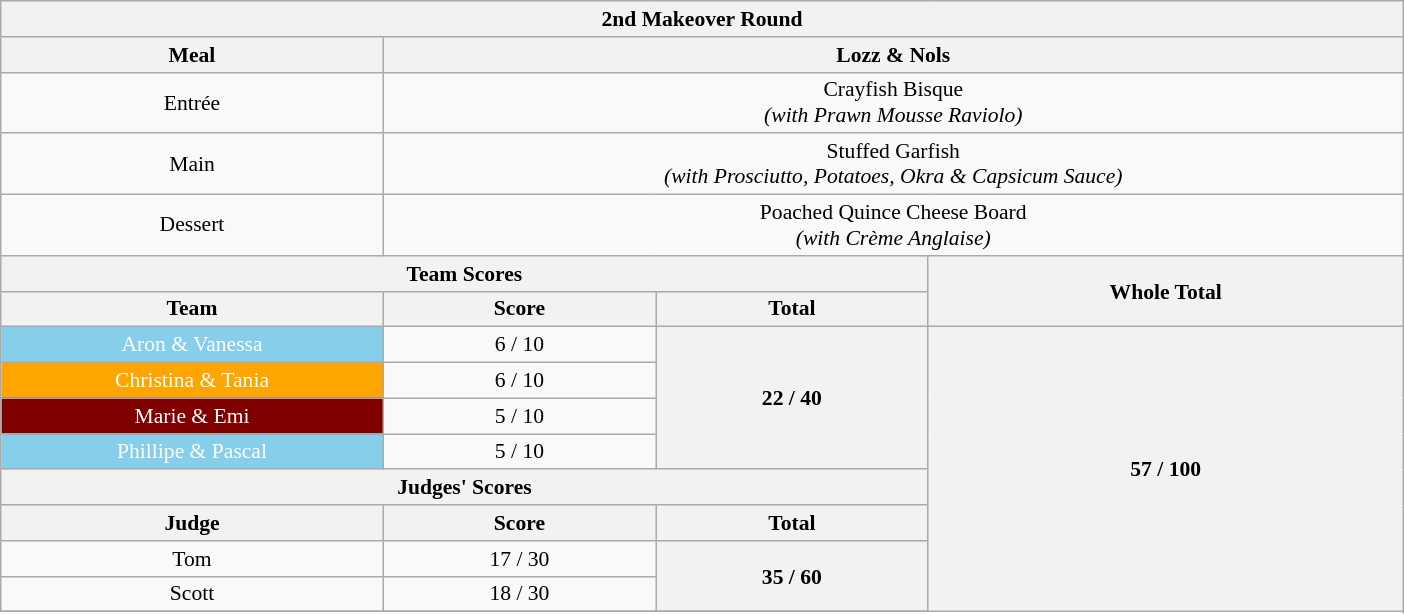<table class="wikitable plainrowheaders" style="text-align:center; font-size:90%; width:65em;">
<tr>
<th colspan="4" >2nd Makeover Round</th>
</tr>
<tr>
<th style="width:15%;">Meal</th>
<th colspan="3" style="width:40%;">Lozz & Nols</th>
</tr>
<tr>
<td>Entrée</td>
<td colspan="3">Crayfish Bisque<br><em>(with Prawn Mousse Raviolo)</em></td>
</tr>
<tr>
<td>Main</td>
<td colspan="3">Stuffed Garfish<br><em>(with Prosciutto, Potatoes, Okra & Capsicum Sauce)</em></td>
</tr>
<tr>
<td>Dessert</td>
<td colspan="3">Poached Quince Cheese Board<br><em>(with Crème Anglaise)</em></td>
</tr>
<tr>
<th colspan="3" >Team Scores</th>
<th rowspan="2">Whole Total</th>
</tr>
<tr>
<th>Team</th>
<th>Score</th>
<th>Total</th>
</tr>
<tr>
<td style="background:skyblue; color:white;">Aron & Vanessa</td>
<td>6 / 10</td>
<th rowspan="4">22 / 40</th>
<th rowspan="10">57 / 100</th>
</tr>
<tr>
<td style="background:orange; color:white;">Christina & Tania</td>
<td>6 / 10</td>
</tr>
<tr>
<td style="background:maroon; color:white;">Marie & Emi</td>
<td>5 / 10</td>
</tr>
<tr>
<td style="background:skyblue; color:white;">Phillipe & Pascal</td>
<td>5 / 10</td>
</tr>
<tr>
<th colspan="3" >Judges' Scores</th>
</tr>
<tr>
<th>Judge</th>
<th>Score</th>
<th>Total</th>
</tr>
<tr>
<td>Tom</td>
<td>17 / 30</td>
<th rowspan="2">35 / 60</th>
</tr>
<tr>
<td>Scott</td>
<td>18 / 30</td>
</tr>
<tr>
</tr>
</table>
